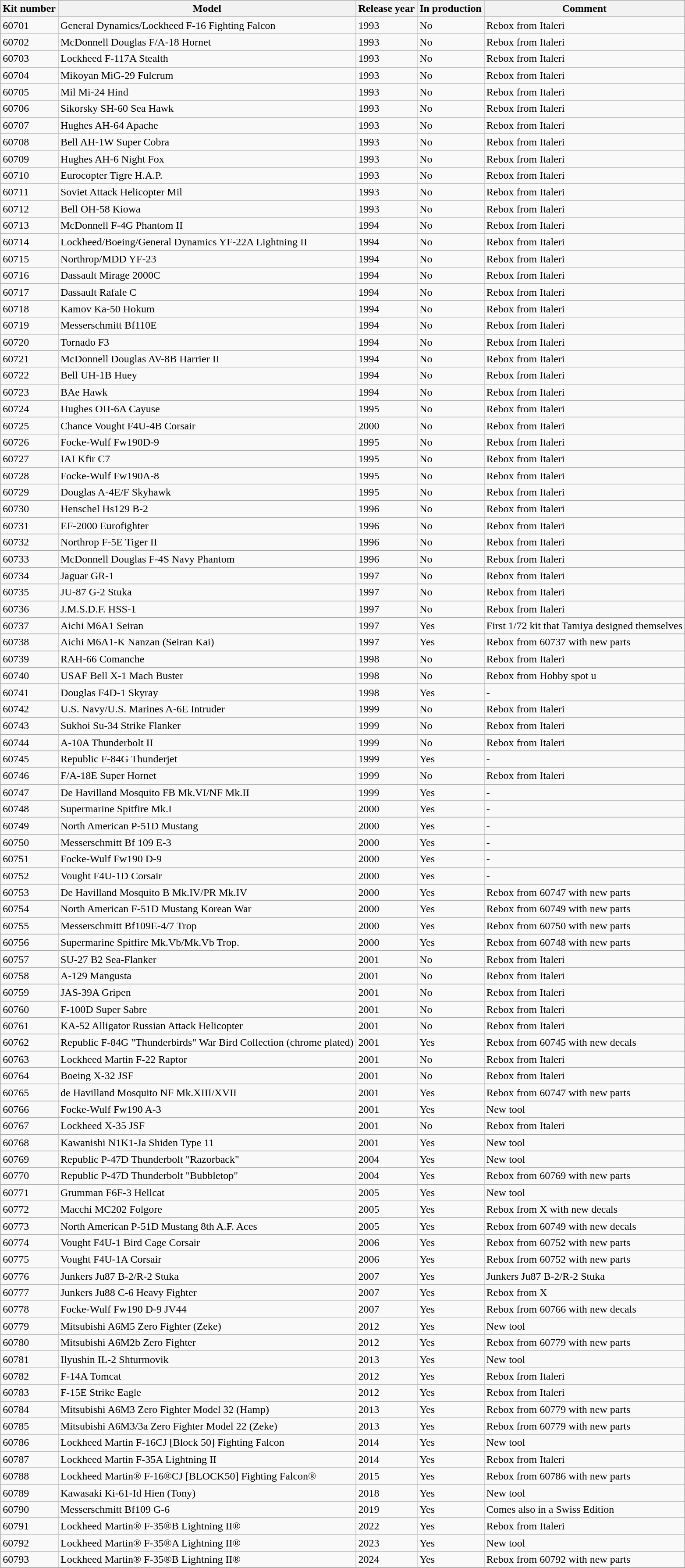<table class="wikitable">
<tr>
<th>Kit number</th>
<th>Model</th>
<th>Release year</th>
<th>In production</th>
<th>Comment</th>
</tr>
<tr>
<td>60701</td>
<td>General Dynamics/Lockheed F-16 Fighting Falcon</td>
<td>1993</td>
<td>No</td>
<td>Rebox from Italeri</td>
</tr>
<tr>
<td>60702</td>
<td>McDonnell Douglas F/A-18 Hornet</td>
<td>1993</td>
<td>No</td>
<td>Rebox from Italeri</td>
</tr>
<tr>
<td>60703</td>
<td>Lockheed F-117A Stealth</td>
<td>1993</td>
<td>No</td>
<td>Rebox from Italeri</td>
</tr>
<tr>
<td>60704</td>
<td>Mikoyan MiG-29 Fulcrum</td>
<td>1993</td>
<td>No</td>
<td>Rebox from Italeri</td>
</tr>
<tr>
<td>60705</td>
<td>Mil Mi-24 Hind</td>
<td>1993</td>
<td>No</td>
<td>Rebox from Italeri</td>
</tr>
<tr>
<td>60706</td>
<td>Sikorsky SH-60 Sea Hawk</td>
<td>1993</td>
<td>No</td>
<td>Rebox from Italeri</td>
</tr>
<tr>
<td>60707</td>
<td>Hughes AH-64 Apache</td>
<td>1993</td>
<td>No</td>
<td>Rebox from Italeri</td>
</tr>
<tr>
<td>60708</td>
<td>Bell AH-1W Super Cobra</td>
<td>1993</td>
<td>No</td>
<td>Rebox from Italeri</td>
</tr>
<tr>
<td>60709</td>
<td>Hughes AH-6 Night Fox</td>
<td>1993</td>
<td>No</td>
<td>Rebox from Italeri</td>
</tr>
<tr>
<td>60710</td>
<td>Eurocopter Tigre H.A.P.</td>
<td>1993</td>
<td>No</td>
<td>Rebox from Italeri</td>
</tr>
<tr>
<td>60711</td>
<td>Soviet Attack Helicopter Mil</td>
<td>1993</td>
<td>No</td>
<td>Rebox from Italeri</td>
</tr>
<tr>
<td>60712</td>
<td>Bell OH-58 Kiowa</td>
<td>1993</td>
<td>No</td>
<td>Rebox from Italeri</td>
</tr>
<tr>
<td>60713</td>
<td>McDonnell F-4G Phantom II</td>
<td>1994</td>
<td>No</td>
<td>Rebox from Italeri</td>
</tr>
<tr>
<td>60714</td>
<td>Lockheed/Boeing/General Dynamics YF-22A Lightning II</td>
<td>1994</td>
<td>No</td>
<td>Rebox from Italeri</td>
</tr>
<tr>
<td>60715</td>
<td>Northrop/MDD YF-23</td>
<td>1994</td>
<td>No</td>
<td>Rebox from Italeri</td>
</tr>
<tr>
<td>60716</td>
<td>Dassault Mirage 2000C</td>
<td>1994</td>
<td>No</td>
<td>Rebox from Italeri</td>
</tr>
<tr>
<td>60717</td>
<td>Dassault Rafale C</td>
<td>1994</td>
<td>No</td>
<td>Rebox from Italeri</td>
</tr>
<tr>
<td>60718</td>
<td>Kamov Ka-50 Hokum</td>
<td>1994</td>
<td>No</td>
<td>Rebox from Italeri</td>
</tr>
<tr>
<td>60719</td>
<td>Messerschmitt Bf110E</td>
<td>1994</td>
<td>No</td>
<td>Rebox from Italeri</td>
</tr>
<tr>
<td>60720</td>
<td>Tornado F3</td>
<td>1994</td>
<td>No</td>
<td>Rebox from Italeri</td>
</tr>
<tr>
<td>60721</td>
<td>McDonnell Douglas AV-8B Harrier II</td>
<td>1994</td>
<td>No</td>
<td>Rebox from Italeri</td>
</tr>
<tr>
<td>60722</td>
<td>Bell UH-1B Huey</td>
<td>1994</td>
<td>No</td>
<td>Rebox from Italeri</td>
</tr>
<tr>
<td>60723</td>
<td>BAe Hawk</td>
<td>1994</td>
<td>No</td>
<td>Rebox from Italeri</td>
</tr>
<tr>
<td>60724</td>
<td>Hughes OH-6A Cayuse</td>
<td>1995</td>
<td>No</td>
<td>Rebox from Italeri</td>
</tr>
<tr>
<td>60725</td>
<td>Chance Vought F4U-4B Corsair</td>
<td>2000</td>
<td>No</td>
<td>Rebox from Italeri</td>
</tr>
<tr>
<td>60726</td>
<td>Focke-Wulf Fw190D-9</td>
<td>1995</td>
<td>No</td>
<td>Rebox from Italeri</td>
</tr>
<tr>
<td>60727</td>
<td>IAI Kfir C7</td>
<td>1995</td>
<td>No</td>
<td>Rebox from Italeri</td>
</tr>
<tr>
<td>60728</td>
<td>Focke-Wulf Fw190A-8</td>
<td>1995</td>
<td>No</td>
<td>Rebox from Italeri</td>
</tr>
<tr>
<td>60729</td>
<td>Douglas A-4E/F Skyhawk</td>
<td>1995</td>
<td>No</td>
<td>Rebox from Italeri</td>
</tr>
<tr>
<td>60730</td>
<td>Henschel Hs129 B-2</td>
<td>1996</td>
<td>No</td>
<td>Rebox from Italeri</td>
</tr>
<tr>
<td>60731</td>
<td>EF-2000 Eurofighter</td>
<td>1996</td>
<td>No</td>
<td>Rebox from Italeri</td>
</tr>
<tr>
<td>60732</td>
<td>Northrop F-5E Tiger II</td>
<td>1996</td>
<td>No</td>
<td>Rebox from Italeri</td>
</tr>
<tr>
<td>60733</td>
<td>McDonnell Douglas F-4S Navy Phantom</td>
<td>1996</td>
<td>No</td>
<td>Rebox from Italeri</td>
</tr>
<tr>
<td>60734</td>
<td>Jaguar GR-1</td>
<td>1997</td>
<td>No</td>
<td>Rebox from Italeri</td>
</tr>
<tr>
<td>60735</td>
<td>JU-87 G-2 Stuka</td>
<td>1997</td>
<td>No</td>
<td>Rebox from Italeri</td>
</tr>
<tr>
<td>60736</td>
<td>J.M.S.D.F. HSS-1</td>
<td>1997</td>
<td>No</td>
<td>Rebox from Italeri</td>
</tr>
<tr>
<td>60737</td>
<td>Aichi M6A1 Seiran</td>
<td>1997</td>
<td>Yes</td>
<td>First 1/72 kit that Tamiya designed themselves</td>
</tr>
<tr>
<td>60738</td>
<td>Aichi M6A1-K Nanzan (Seiran Kai)</td>
<td>1997</td>
<td>Yes</td>
<td>Rebox from 60737 with new parts</td>
</tr>
<tr>
<td>60739</td>
<td>RAH-66 Comanche</td>
<td>1998</td>
<td>No</td>
<td>Rebox from Italeri</td>
</tr>
<tr>
<td>60740</td>
<td>USAF Bell X-1 Mach Buster</td>
<td>1998</td>
<td>No</td>
<td>Rebox from Hobby spot u</td>
</tr>
<tr>
<td>60741</td>
<td>Douglas F4D-1 Skyray</td>
<td>1998</td>
<td>Yes</td>
<td>-</td>
</tr>
<tr>
<td>60742</td>
<td>U.S. Navy/U.S. Marines A-6E Intruder</td>
<td>1999</td>
<td>No</td>
<td>Rebox from Italeri</td>
</tr>
<tr>
<td>60743</td>
<td>Sukhoi Su-34 Strike Flanker</td>
<td>1999</td>
<td>No</td>
<td>Rebox from Italeri</td>
</tr>
<tr>
<td>60744</td>
<td>A-10A Thunderbolt II</td>
<td>1999</td>
<td>No</td>
<td>Rebox from Italeri</td>
</tr>
<tr>
<td>60745</td>
<td>Republic F-84G Thunderjet</td>
<td>1999</td>
<td>Yes</td>
<td>-</td>
</tr>
<tr>
<td>60746</td>
<td>F/A-18E Super Hornet</td>
<td>1999</td>
<td>No</td>
<td>Rebox from Italeri</td>
</tr>
<tr>
<td>60747</td>
<td>De Havilland Mosquito FB Mk.VI/NF Mk.II</td>
<td>1999</td>
<td>Yes</td>
<td>-</td>
</tr>
<tr>
<td>60748</td>
<td>Supermarine Spitfire Mk.I</td>
<td>2000</td>
<td>Yes</td>
<td>-</td>
</tr>
<tr>
<td>60749</td>
<td>North American P-51D Mustang</td>
<td>2000</td>
<td>Yes</td>
<td>-</td>
</tr>
<tr>
<td>60750</td>
<td>Messerschmitt Bf 109 E-3</td>
<td>2000</td>
<td>Yes</td>
<td>-</td>
</tr>
<tr>
<td>60751</td>
<td>Focke-Wulf Fw190 D-9</td>
<td>2000</td>
<td>Yes</td>
<td>-</td>
</tr>
<tr>
<td>60752</td>
<td>Vought F4U-1D Corsair</td>
<td>2000</td>
<td>Yes</td>
<td>-</td>
</tr>
<tr>
<td>60753</td>
<td>De Havilland Mosquito B Mk.IV/PR Mk.IV</td>
<td>2000</td>
<td>Yes</td>
<td>Rebox from 60747 with new parts</td>
</tr>
<tr>
<td>60754</td>
<td>North American F-51D Mustang Korean War</td>
<td>2000</td>
<td>Yes</td>
<td>Rebox from 60749 with new parts</td>
</tr>
<tr>
<td>60755</td>
<td>Messerschmitt Bf109E-4/7 Trop</td>
<td>2000</td>
<td>Yes</td>
<td>Rebox from 60750 with new parts</td>
</tr>
<tr>
<td>60756</td>
<td>Supermarine Spitfire Mk.Vb/Mk.Vb Trop.</td>
<td>2000</td>
<td>Yes</td>
<td>Rebox from 60748 with new parts</td>
</tr>
<tr>
<td>60757</td>
<td>SU-27 B2 Sea-Flanker</td>
<td>2001</td>
<td>No</td>
<td>Rebox from Italeri</td>
</tr>
<tr>
<td>60758</td>
<td>A-129 Mangusta</td>
<td>2001</td>
<td>No</td>
<td>Rebox from Italeri</td>
</tr>
<tr>
<td>60759</td>
<td>JAS-39A Gripen</td>
<td>2001</td>
<td>No</td>
<td>Rebox from Italeri</td>
</tr>
<tr>
<td>60760</td>
<td>F-100D Super Sabre</td>
<td>2001</td>
<td>No</td>
<td>Rebox from Italeri</td>
</tr>
<tr>
<td>60761</td>
<td>KA-52 Alligator Russian Attack Helicopter</td>
<td>2001</td>
<td>No</td>
<td>Rebox from Italeri</td>
</tr>
<tr>
<td>60762</td>
<td>Republic F-84G "Thunderbirds" War Bird Collection (chrome plated)</td>
<td>2001</td>
<td>Yes</td>
<td>Rebox from 60745 with new decals</td>
</tr>
<tr>
<td>60763</td>
<td>Lockheed Martin F-22 Raptor</td>
<td>2001</td>
<td>No</td>
<td>Rebox from Italeri</td>
</tr>
<tr>
<td>60764</td>
<td>Boeing X-32 JSF</td>
<td>2001</td>
<td>No</td>
<td>Rebox from Italeri</td>
</tr>
<tr>
<td>60765</td>
<td>de Havilland Mosquito NF Mk.XIII/XVII</td>
<td>2001</td>
<td>Yes</td>
<td>Rebox from 60747 with new parts</td>
</tr>
<tr>
<td>60766</td>
<td>Focke-Wulf Fw190 A-3</td>
<td>2001</td>
<td>Yes</td>
<td>New tool</td>
</tr>
<tr>
<td>60767</td>
<td>Lockheed X-35 JSF</td>
<td>2001</td>
<td>No</td>
<td>Rebox from Italeri</td>
</tr>
<tr>
<td>60768</td>
<td>Kawanishi N1K1-Ja Shiden Type 11</td>
<td>2001</td>
<td>Yes</td>
<td>New tool</td>
</tr>
<tr>
<td>60769</td>
<td>Republic P-47D Thunderbolt "Razorback"</td>
<td>2004</td>
<td>Yes</td>
<td>New tool</td>
</tr>
<tr>
<td>60770</td>
<td>Republic P-47D Thunderbolt "Bubbletop"</td>
<td>2004</td>
<td>Yes</td>
<td>Rebox from 60769 with new parts</td>
</tr>
<tr>
<td>60771</td>
<td>Grumman F6F-3 Hellcat</td>
<td>2005</td>
<td>Yes</td>
<td>New tool</td>
</tr>
<tr>
<td>60772</td>
<td>Macchi MC202 Folgore</td>
<td>2005</td>
<td>Yes</td>
<td>Rebox from X with new decals</td>
</tr>
<tr>
<td>60773</td>
<td>North American P-51D Mustang 8th A.F. Aces</td>
<td>2005</td>
<td>Yes</td>
<td>Rebox from 60749 with new decals</td>
</tr>
<tr>
<td>60774</td>
<td>Vought F4U-1 Bird Cage Corsair</td>
<td>2006</td>
<td>Yes</td>
<td>Rebox from 60752 with new parts</td>
</tr>
<tr>
<td>60775</td>
<td>Vought F4U-1A Corsair</td>
<td>2006</td>
<td>Yes</td>
<td>Rebox from 60752 with new parts</td>
</tr>
<tr>
<td>60776</td>
<td>Junkers Ju87 B-2/R-2 Stuka</td>
<td>2007</td>
<td>Yes</td>
<td>Junkers Ju87 B-2/R-2 Stuka</td>
</tr>
<tr>
<td>60777</td>
<td>Junkers Ju88 C-6 Heavy Fighter</td>
<td>2007</td>
<td>Yes</td>
<td>Rebox from X</td>
</tr>
<tr>
<td>60778</td>
<td>Focke-Wulf Fw190 D-9 JV44</td>
<td>2007</td>
<td>Yes</td>
<td>Rebox from 60766 with new decals</td>
</tr>
<tr>
<td>60779</td>
<td>Mitsubishi A6M5 Zero Fighter (Zeke)</td>
<td>2012</td>
<td>Yes</td>
<td>New tool</td>
</tr>
<tr>
<td>60780</td>
<td>Mitsubishi A6M2b Zero Fighter</td>
<td>2012</td>
<td>Yes</td>
<td>Rebox from 60779 with new parts</td>
</tr>
<tr>
<td>60781</td>
<td>Ilyushin IL-2 Shturmovik</td>
<td>2013</td>
<td>Yes</td>
<td>New tool</td>
</tr>
<tr>
<td>60782</td>
<td>F-14A Tomcat</td>
<td>2012</td>
<td>Yes</td>
<td>Rebox from Italeri</td>
</tr>
<tr>
<td>60783</td>
<td>F-15E Strike Eagle</td>
<td>2012</td>
<td>Yes</td>
<td>Rebox from Italeri</td>
</tr>
<tr>
<td>60784</td>
<td>Mitsubishi A6M3 Zero Fighter Model 32 (Hamp)</td>
<td>2013</td>
<td>Yes</td>
<td>Rebox from 60779 with new parts</td>
</tr>
<tr>
<td>60785</td>
<td>Mitsubishi A6M3/3a Zero Fighter Model 22 (Zeke)</td>
<td>2013</td>
<td>Yes</td>
<td>Rebox from 60779 with new parts</td>
</tr>
<tr>
<td>60786</td>
<td>Lockheed Martin F-16CJ [Block 50] Fighting Falcon</td>
<td>2014</td>
<td>Yes</td>
<td>New tool</td>
</tr>
<tr>
<td>60787</td>
<td>Lockheed Martin F-35A Lightning II</td>
<td>2014</td>
<td>Yes</td>
<td>Rebox from Italeri</td>
</tr>
<tr>
<td>60788</td>
<td>Lockheed Martin® F-16®CJ [BLOCK50] Fighting Falcon®</td>
<td>2015</td>
<td>Yes</td>
<td>Rebox from 60786 with new parts</td>
</tr>
<tr>
<td>60789</td>
<td>Kawasaki Ki-61-Id Hien (Tony)</td>
<td>2018</td>
<td>Yes</td>
<td>New tool</td>
</tr>
<tr>
<td>60790</td>
<td>Messerschmitt Bf109 G-6</td>
<td>2019</td>
<td>Yes</td>
<td>Comes also in a Swiss Edition</td>
</tr>
<tr>
<td>60791</td>
<td>Lockheed Martin® F-35®B Lightning II®</td>
<td>2022</td>
<td>Yes</td>
<td>Rebox from Italeri</td>
</tr>
<tr>
<td>60792</td>
<td>Lockheed Martin® F-35®A Lightning II®</td>
<td>2023</td>
<td>Yes</td>
<td>New tool</td>
</tr>
<tr>
<td>60793</td>
<td>Lockheed Martin® F-35®B Lightning II®</td>
<td>2024</td>
<td>Yes</td>
<td>Rebox from 60792 with new parts</td>
</tr>
<tr>
</tr>
</table>
